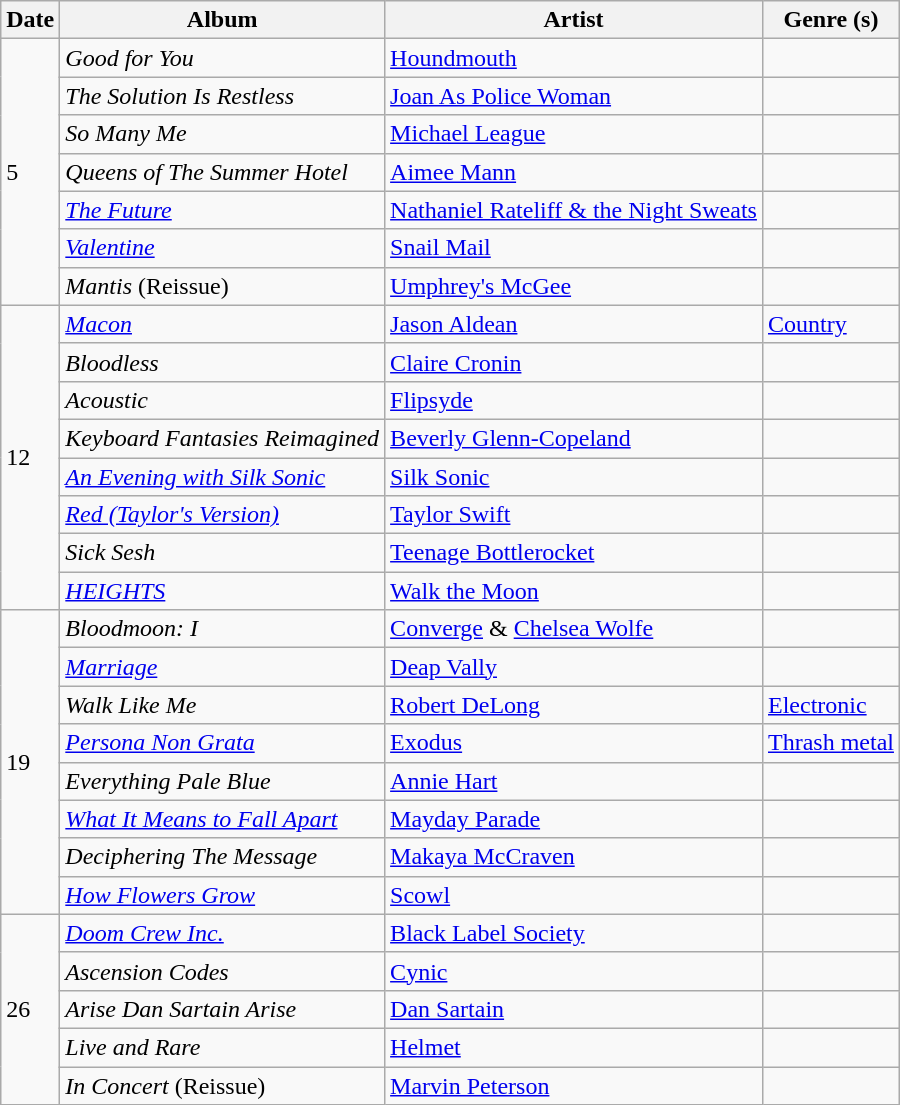<table class="wikitable">
<tr>
<th>Date</th>
<th>Album</th>
<th>Artist</th>
<th>Genre (s)</th>
</tr>
<tr>
<td rowspan="7">5</td>
<td><em>Good for You</em></td>
<td><a href='#'>Houndmouth</a></td>
<td></td>
</tr>
<tr>
<td><em>The Solution Is Restless</em></td>
<td><a href='#'>Joan As Police Woman</a></td>
<td></td>
</tr>
<tr>
<td><em>So Many Me</em></td>
<td><a href='#'>Michael League</a></td>
<td></td>
</tr>
<tr>
<td><em>Queens of The Summer Hotel</em></td>
<td><a href='#'>Aimee Mann</a></td>
<td></td>
</tr>
<tr>
<td><em><a href='#'>The Future</a></em></td>
<td><a href='#'>Nathaniel Rateliff & the Night Sweats</a></td>
<td></td>
</tr>
<tr>
<td><em><a href='#'>Valentine</a></em></td>
<td><a href='#'>Snail Mail</a></td>
<td></td>
</tr>
<tr>
<td><em>Mantis</em> (Reissue)</td>
<td><a href='#'>Umphrey's McGee</a></td>
<td></td>
</tr>
<tr>
<td rowspan="8">12</td>
<td><em><a href='#'>Macon</a></em></td>
<td><a href='#'>Jason Aldean</a></td>
<td><a href='#'>Country</a></td>
</tr>
<tr>
<td><em>Bloodless</em></td>
<td><a href='#'>Claire Cronin</a></td>
<td></td>
</tr>
<tr>
<td><em>Acoustic</em></td>
<td><a href='#'>Flipsyde</a></td>
<td></td>
</tr>
<tr>
<td><em>Keyboard Fantasies Reimagined</em></td>
<td><a href='#'>Beverly Glenn-Copeland</a></td>
<td></td>
</tr>
<tr>
<td><em><a href='#'>An Evening with Silk Sonic</a></em></td>
<td><a href='#'>Silk Sonic</a></td>
<td></td>
</tr>
<tr>
<td><em><a href='#'>Red (Taylor's Version)</a></em></td>
<td><a href='#'>Taylor Swift</a></td>
<td></td>
</tr>
<tr>
<td><em>Sick Sesh</em></td>
<td><a href='#'>Teenage Bottlerocket</a></td>
<td></td>
</tr>
<tr>
<td><em><a href='#'>HEIGHTS</a></em></td>
<td><a href='#'>Walk the Moon</a></td>
<td></td>
</tr>
<tr>
<td rowspan="8">19</td>
<td><em>Bloodmoon: I</em></td>
<td><a href='#'>Converge</a> & <a href='#'>Chelsea Wolfe</a></td>
<td></td>
</tr>
<tr>
<td><em><a href='#'>Marriage</a></em></td>
<td><a href='#'>Deap Vally</a></td>
<td></td>
</tr>
<tr>
<td><em>Walk Like Me</em></td>
<td><a href='#'>Robert DeLong</a></td>
<td><a href='#'>Electronic</a></td>
</tr>
<tr>
<td><em><a href='#'>Persona Non Grata</a></em></td>
<td><a href='#'>Exodus</a></td>
<td><a href='#'>Thrash metal</a></td>
</tr>
<tr>
<td><em>Everything Pale Blue</em></td>
<td><a href='#'>Annie Hart</a></td>
<td></td>
</tr>
<tr>
<td><em><a href='#'>What It Means to Fall Apart</a></em></td>
<td><a href='#'>Mayday Parade</a></td>
<td></td>
</tr>
<tr>
<td><em>Deciphering The Message</em></td>
<td><a href='#'>Makaya McCraven</a></td>
<td></td>
</tr>
<tr>
<td><em><a href='#'>How Flowers Grow</a></em></td>
<td><a href='#'>Scowl</a></td>
<td></td>
</tr>
<tr>
<td rowspan="5">26</td>
<td><em><a href='#'>Doom Crew Inc.</a></em></td>
<td><a href='#'>Black Label Society</a></td>
<td></td>
</tr>
<tr>
<td><em>Ascension Codes</em></td>
<td><a href='#'>Cynic</a></td>
<td></td>
</tr>
<tr>
<td><em>Arise Dan Sartain Arise</em></td>
<td><a href='#'>Dan Sartain</a></td>
<td></td>
</tr>
<tr>
<td><em>Live and Rare</em></td>
<td><a href='#'>Helmet</a></td>
<td></td>
</tr>
<tr>
<td><em>In Concert</em> (Reissue)</td>
<td><a href='#'>Marvin Peterson</a></td>
<td></td>
</tr>
</table>
